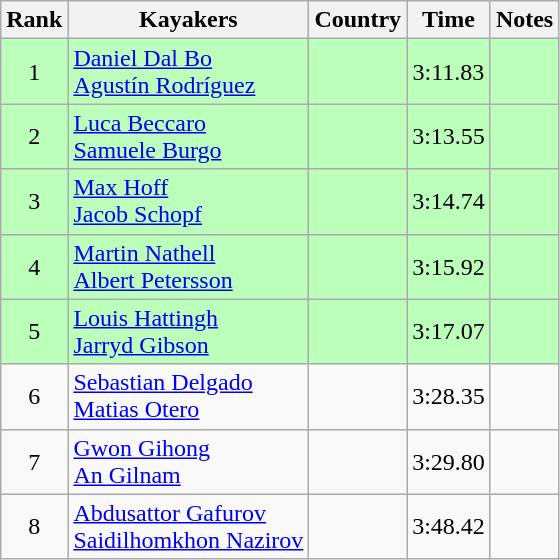<table class="wikitable" style="text-align:center">
<tr>
<th>Rank</th>
<th>Kayakers</th>
<th>Country</th>
<th>Time</th>
<th>Notes</th>
</tr>
<tr bgcolor=bbffbb>
<td>1</td>
<td align="left"><a href='#'>Daniel Dal Bo</a><br><a href='#'>Agustín Rodríguez</a></td>
<td align="left"></td>
<td>3:11.83</td>
<td></td>
</tr>
<tr bgcolor=bbffbb>
<td>2</td>
<td align="left"><a href='#'>Luca Beccaro</a><br><a href='#'>Samuele Burgo</a></td>
<td align="left"></td>
<td>3:13.55</td>
<td></td>
</tr>
<tr bgcolor=bbffbb>
<td>3</td>
<td align="left"><a href='#'>Max Hoff</a><br><a href='#'>Jacob Schopf</a></td>
<td align="left"></td>
<td>3:14.74</td>
<td></td>
</tr>
<tr bgcolor=bbffbb>
<td>4</td>
<td align="left"><a href='#'>Martin Nathell</a><br><a href='#'>Albert Petersson</a></td>
<td align="left"></td>
<td>3:15.92</td>
<td></td>
</tr>
<tr bgcolor=bbffbb>
<td>5</td>
<td align="left"><a href='#'>Louis Hattingh</a><br><a href='#'>Jarryd Gibson</a></td>
<td align="left"></td>
<td>3:17.07</td>
<td></td>
</tr>
<tr>
<td>6</td>
<td align="left"><a href='#'>Sebastian Delgado</a><br><a href='#'>Matias Otero</a></td>
<td align="left"></td>
<td>3:28.35</td>
<td></td>
</tr>
<tr>
<td>7</td>
<td align="left"><a href='#'>Gwon Gihong</a><br><a href='#'>An Gilnam</a></td>
<td align="left"></td>
<td>3:29.80</td>
<td></td>
</tr>
<tr>
<td>8</td>
<td align="left"><a href='#'>Abdusattor Gafurov</a><br><a href='#'>Saidilhomkhon Nazirov</a></td>
<td align="left"></td>
<td>3:48.42</td>
<td></td>
</tr>
</table>
